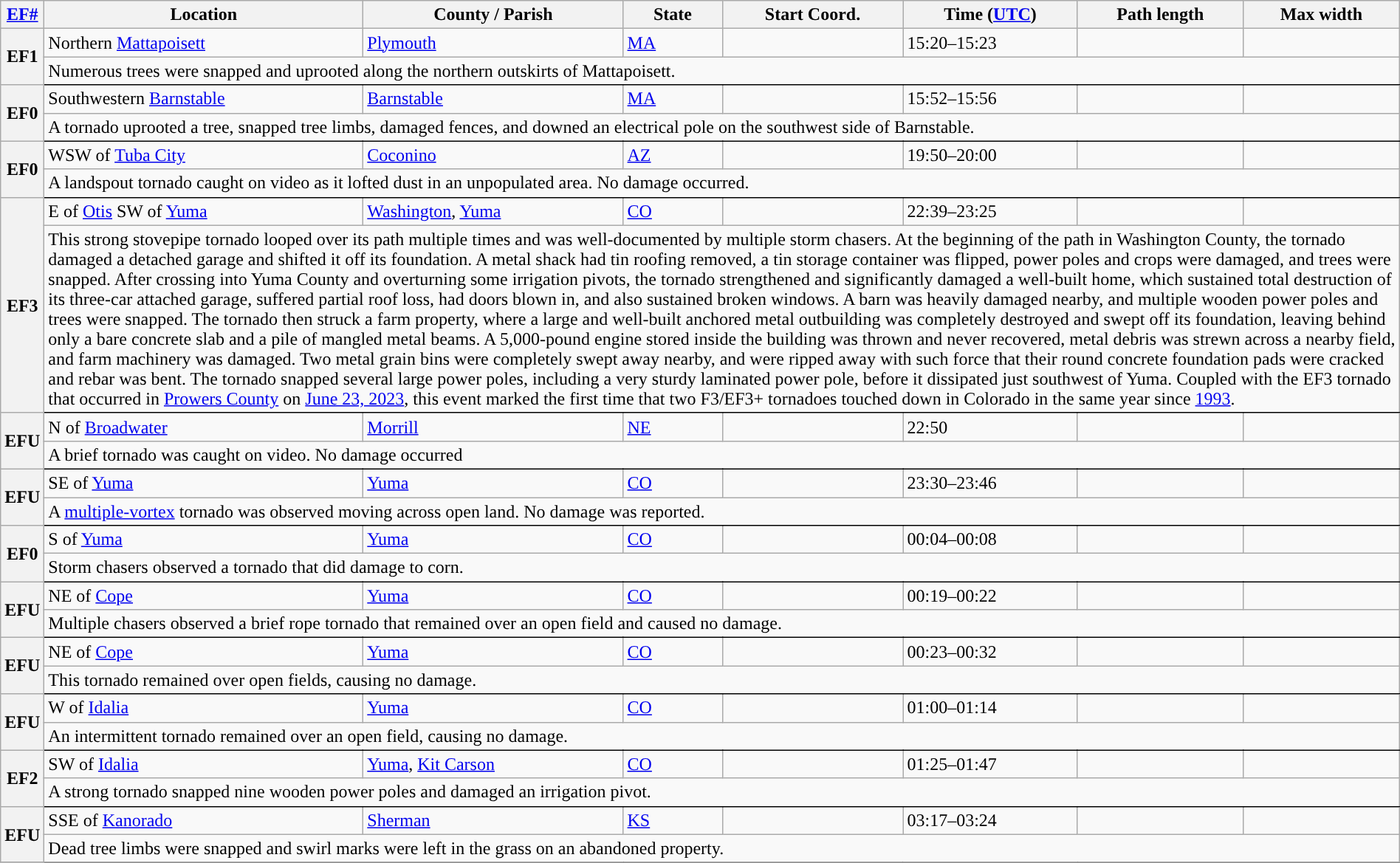<table class="wikitable sortable" style="width:100%;">
<tr>
<th scope="col" width="2%" align="center"><a href='#'>EF#</a></th>
<th scope="col" align="center" class="unsortable">Location</th>
<th scope="col" align="center" class="unsortable">County / Parish</th>
<th scope="col" align="center">State</th>
<th scope="col" align="center">Start Coord.</th>
<th scope="col" align="center">Time (<a href='#'>UTC</a>)</th>
<th scope="col" align="center">Path length</th>
<th scope="col" align="center">Max width</th>
</tr>
<tr>
<th scope="row" rowspan="2" style="background-color:#">EF1</th>
<td>Northern <a href='#'>Mattapoisett</a></td>
<td><a href='#'>Plymouth</a></td>
<td><a href='#'>MA</a></td>
<td></td>
<td>15:20–15:23</td>
<td></td>
<td></td>
</tr>
<tr class="expand-child">
<td colspan="8" style=" border-bottom: 1px solid black;">Numerous trees were snapped and uprooted along the northern outskirts of Mattapoisett.</td>
</tr>
<tr>
<th scope="row" rowspan="2" style="background-color:#">EF0</th>
<td>Southwestern <a href='#'>Barnstable</a></td>
<td><a href='#'>Barnstable</a></td>
<td><a href='#'>MA</a></td>
<td></td>
<td>15:52–15:56</td>
<td></td>
<td></td>
</tr>
<tr class="expand-child">
<td colspan="8" style=" border-bottom: 1px solid black;">A tornado uprooted a tree, snapped tree limbs, damaged fences, and downed an electrical pole on the southwest side of Barnstable.</td>
</tr>
<tr>
<th scope="row" rowspan="2" style="background-color:#">EF0</th>
<td>WSW of <a href='#'>Tuba City</a></td>
<td><a href='#'>Coconino</a></td>
<td><a href='#'>AZ</a></td>
<td></td>
<td>19:50–20:00</td>
<td></td>
<td></td>
</tr>
<tr class="expand-child">
<td colspan="8" style=" border-bottom: 1px solid black;">A landspout tornado caught on video as it lofted dust in an unpopulated area. No damage occurred.</td>
</tr>
<tr>
<th scope="row" rowspan="2" style="background-color:#">EF3</th>
<td>E of <a href='#'>Otis</a> SW of <a href='#'>Yuma</a></td>
<td><a href='#'>Washington</a>, <a href='#'>Yuma</a></td>
<td><a href='#'>CO</a></td>
<td></td>
<td>22:39–23:25</td>
<td></td>
<td></td>
</tr>
<tr class="expand-child">
<td colspan="8" style=" border-bottom: 1px solid black;">This strong stovepipe tornado looped over its path multiple times and was well-documented by multiple storm chasers. At the beginning of the path in Washington County, the tornado damaged a detached garage and shifted it off its foundation. A metal shack had tin roofing removed, a tin storage container was flipped, power poles and crops were damaged, and trees were snapped. After crossing into Yuma County and overturning some irrigation pivots, the tornado strengthened and significantly damaged a well-built home, which sustained total destruction of its three-car attached garage, suffered partial roof loss, had doors blown in, and also sustained broken windows. A barn was heavily damaged nearby, and multiple wooden power poles and trees were snapped. The tornado then struck a farm property, where a large and well-built anchored metal outbuilding was completely destroyed and swept off its foundation, leaving behind only a bare concrete slab and a pile of mangled metal beams. A 5,000-pound engine stored inside the building was thrown and never recovered, metal debris was strewn across a nearby field, and farm machinery was damaged. Two metal grain bins were completely swept away nearby, and were ripped away with such force that their round concrete foundation pads were cracked and rebar was bent. The tornado snapped several large power poles, including a very sturdy laminated power pole, before it dissipated just southwest of Yuma. Coupled with the EF3 tornado that occurred in <a href='#'>Prowers County</a> on <a href='#'>June 23, 2023</a>, this event marked the first time that two F3/EF3+ tornadoes touched down in Colorado in the same year since <a href='#'>1993</a>.</td>
</tr>
<tr>
<th scope="row" rowspan="2" style="background-color:#">EFU</th>
<td>N of <a href='#'>Broadwater</a></td>
<td><a href='#'>Morrill</a></td>
<td><a href='#'>NE</a></td>
<td></td>
<td>22:50</td>
<td></td>
<td></td>
</tr>
<tr class="expand-child">
<td colspan="8" style=" border-bottom: 1px solid black;">A brief tornado was caught on video. No damage occurred</td>
</tr>
<tr>
<th scope="row" rowspan="2" style="background-color:#">EFU</th>
<td>SE of <a href='#'>Yuma</a></td>
<td><a href='#'>Yuma</a></td>
<td><a href='#'>CO</a></td>
<td></td>
<td>23:30–23:46</td>
<td></td>
<td></td>
</tr>
<tr class="expand-child">
<td colspan="8" style=" border-bottom: 1px solid black;">A <a href='#'>multiple-vortex</a> tornado was observed moving across open land. No damage was reported.</td>
</tr>
<tr>
<th scope="row" rowspan="2" style="background-color:#">EF0</th>
<td>S of <a href='#'>Yuma</a></td>
<td><a href='#'>Yuma</a></td>
<td><a href='#'>CO</a></td>
<td></td>
<td>00:04–00:08</td>
<td></td>
<td></td>
</tr>
<tr class="expand-child">
<td colspan="8" style=" border-bottom: 1px solid black;">Storm chasers observed a tornado that did damage to corn.</td>
</tr>
<tr>
<th scope="row" rowspan="2" style="background-color:#">EFU</th>
<td>NE of <a href='#'>Cope</a></td>
<td><a href='#'>Yuma</a></td>
<td><a href='#'>CO</a></td>
<td></td>
<td>00:19–00:22</td>
<td></td>
<td></td>
</tr>
<tr class="expand-child">
<td colspan="8" style=" border-bottom: 1px solid black;">Multiple chasers observed a brief rope tornado that remained over an open field and caused no damage.</td>
</tr>
<tr>
<th scope="row" rowspan="2" style="background-color:#">EFU</th>
<td>NE of <a href='#'>Cope</a></td>
<td><a href='#'>Yuma</a></td>
<td><a href='#'>CO</a></td>
<td></td>
<td>00:23–00:32</td>
<td></td>
<td></td>
</tr>
<tr class="expand-child">
<td colspan="8" style=" border-bottom: 1px solid black;">This tornado remained over open fields, causing no damage.</td>
</tr>
<tr>
<th scope="row" rowspan="2" style="background-color:#">EFU</th>
<td>W of <a href='#'>Idalia</a></td>
<td><a href='#'>Yuma</a></td>
<td><a href='#'>CO</a></td>
<td></td>
<td>01:00–01:14</td>
<td></td>
<td></td>
</tr>
<tr class="expand-child">
<td colspan="8" style=" border-bottom: 1px solid black;">An intermittent tornado remained over an open field, causing no damage.</td>
</tr>
<tr>
<th scope="row" rowspan="2" style="background-color:#">EF2</th>
<td>SW of <a href='#'>Idalia</a></td>
<td><a href='#'>Yuma</a>, <a href='#'>Kit Carson</a></td>
<td><a href='#'>CO</a></td>
<td></td>
<td>01:25–01:47</td>
<td></td>
<td></td>
</tr>
<tr class="expand-child">
<td colspan="8" style=" border-bottom: 1px solid black;">A strong tornado snapped nine wooden power poles and damaged an irrigation pivot.</td>
</tr>
<tr>
<th scope="row" rowspan="2" style="background-color:#">EFU</th>
<td>SSE of <a href='#'>Kanorado</a></td>
<td><a href='#'>Sherman</a></td>
<td><a href='#'>KS</a></td>
<td></td>
<td>03:17–03:24</td>
<td></td>
<td></td>
</tr>
<tr class="expand-child">
<td colspan="8" style=" border-bottom: 1px solid black;">Dead tree limbs were snapped and swirl marks were left in the grass on an abandoned property.</td>
</tr>
<tr>
</tr>
</table>
